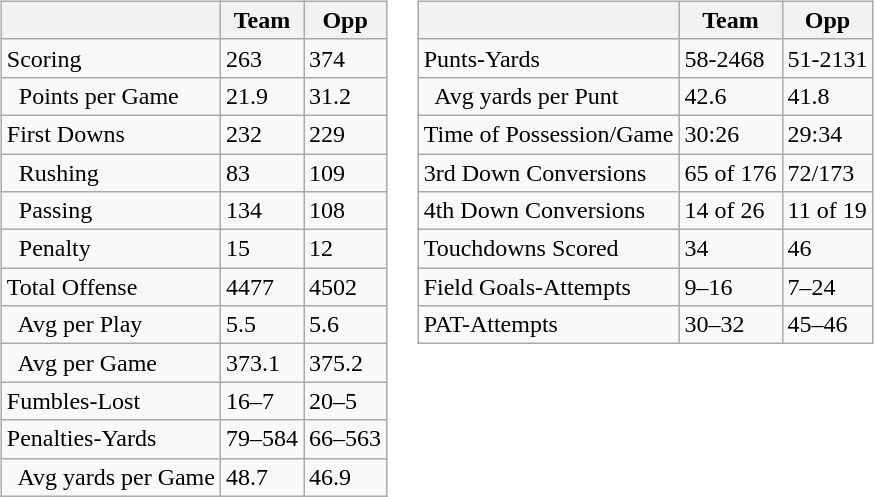<table>
<tr>
<td style="vertical-align:top;"><br><table class="wikitable" style="white-space:nowrap;">
<tr>
<th></th>
<th>Team</th>
<th>Opp</th>
</tr>
<tr>
<td>Scoring</td>
<td>263</td>
<td>374</td>
</tr>
<tr>
<td>  Points per Game</td>
<td>21.9</td>
<td>31.2</td>
</tr>
<tr>
<td>First Downs</td>
<td>232</td>
<td>229</td>
</tr>
<tr>
<td>  Rushing</td>
<td>83</td>
<td>109</td>
</tr>
<tr>
<td>  Passing</td>
<td>134</td>
<td>108</td>
</tr>
<tr>
<td>  Penalty</td>
<td>15</td>
<td>12</td>
</tr>
<tr>
<td>Total Offense</td>
<td>4477</td>
<td>4502</td>
</tr>
<tr>
<td>  Avg per Play</td>
<td>5.5</td>
<td>5.6</td>
</tr>
<tr>
<td>  Avg per Game</td>
<td>373.1</td>
<td>375.2</td>
</tr>
<tr>
<td>Fumbles-Lost</td>
<td>16–7</td>
<td>20–5</td>
</tr>
<tr>
<td>Penalties-Yards</td>
<td>79–584</td>
<td>66–563</td>
</tr>
<tr>
<td>  Avg yards per Game</td>
<td>48.7</td>
<td>46.9</td>
</tr>
</table>
</td>
<td style="vertical-align:top;"><br><table class="wikitable" style="white-space:nowrap;">
<tr>
<th></th>
<th>Team</th>
<th>Opp</th>
</tr>
<tr>
<td>Punts-Yards</td>
<td>58-2468</td>
<td>51-2131</td>
</tr>
<tr>
<td>  Avg yards per Punt</td>
<td>42.6</td>
<td>41.8</td>
</tr>
<tr>
<td>Time of Possession/Game</td>
<td>30:26</td>
<td>29:34</td>
</tr>
<tr>
<td>3rd Down Conversions</td>
<td>65 of 176</td>
<td>72/173</td>
</tr>
<tr>
<td>4th Down Conversions</td>
<td>14 of 26</td>
<td>11 of 19</td>
</tr>
<tr>
<td>Touchdowns Scored</td>
<td>34</td>
<td>46</td>
</tr>
<tr>
<td>Field Goals-Attempts</td>
<td>9–16</td>
<td>7–24</td>
</tr>
<tr>
<td>PAT-Attempts</td>
<td>30–32</td>
<td>45–46</td>
</tr>
</table>
</td>
</tr>
</table>
